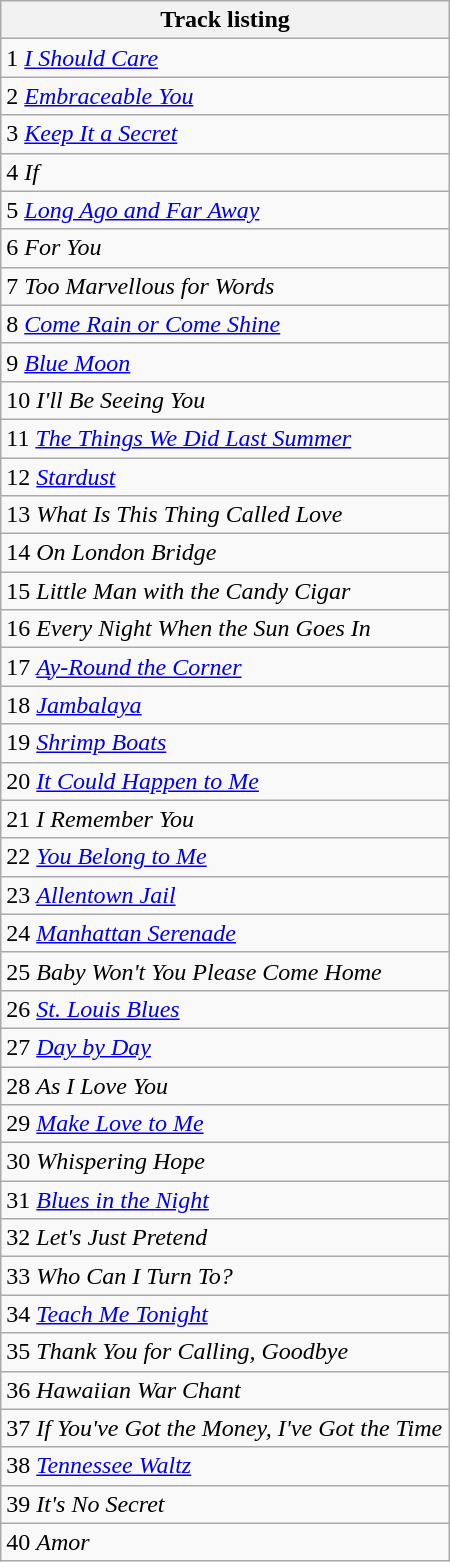<table class="wikitable collapsible collapsed" style="width:300px;">
<tr>
<th>Track listing</th>
</tr>
<tr>
<td>1 <em><a href='#'>I Should Care</a></em></td>
</tr>
<tr>
<td>2 <em><a href='#'>Embraceable You</a></em></td>
</tr>
<tr>
<td>3 <em><a href='#'>Keep It a Secret</a></em></td>
</tr>
<tr>
<td>4 <em>If</em></td>
</tr>
<tr>
<td>5 <em><a href='#'>Long Ago and Far Away</a></em></td>
</tr>
<tr>
<td>6 <em>For You</em></td>
</tr>
<tr>
<td>7 <em>Too Marvellous for Words</em></td>
</tr>
<tr>
<td>8 <em><a href='#'>Come Rain or Come Shine</a></em></td>
</tr>
<tr>
<td>9 <em><a href='#'>Blue Moon</a></em></td>
</tr>
<tr>
<td>10 <em>I'll Be Seeing You</em></td>
</tr>
<tr>
<td>11 <em><a href='#'>The Things We Did Last Summer</a></em></td>
</tr>
<tr>
<td>12 <em><a href='#'>Stardust</a></em></td>
</tr>
<tr>
<td>13 <em>What Is This Thing Called Love</em></td>
</tr>
<tr>
<td>14 <em>On London Bridge</em></td>
</tr>
<tr>
<td>15 <em>Little Man with the Candy Cigar</em></td>
</tr>
<tr>
<td>16 <em>Every Night When the Sun Goes In</em></td>
</tr>
<tr>
<td>17 <em><a href='#'>Ay-Round the Corner</a></em></td>
</tr>
<tr>
<td>18 <em><a href='#'>Jambalaya</a></em></td>
</tr>
<tr>
<td>19 <em><a href='#'>Shrimp Boats</a></em></td>
</tr>
<tr>
<td>20 <em><a href='#'>It Could Happen to Me</a></em></td>
</tr>
<tr>
<td>21 <em>I Remember You</em></td>
</tr>
<tr>
<td>22 <em><a href='#'>You Belong to Me</a></em></td>
</tr>
<tr>
<td>23 <em><a href='#'>Allentown Jail</a></em></td>
</tr>
<tr>
<td>24 <em><a href='#'>Manhattan Serenade</a></em></td>
</tr>
<tr>
<td>25 <em>Baby Won't You Please Come Home</em></td>
</tr>
<tr>
<td>26 <em><a href='#'>St. Louis Blues</a></em></td>
</tr>
<tr>
<td>27 <em><a href='#'>Day by Day</a></em></td>
</tr>
<tr>
<td>28 <em>As I Love You</em></td>
</tr>
<tr>
<td>29 <em><a href='#'>Make Love to Me</a></em></td>
</tr>
<tr>
<td>30 <em>Whispering Hope</em></td>
</tr>
<tr>
<td>31 <em><a href='#'>Blues in the Night</a></em></td>
</tr>
<tr>
<td>32 <em>Let's Just Pretend</em></td>
</tr>
<tr>
<td>33 <em>Who Can I Turn To?</em></td>
</tr>
<tr>
<td>34 <em><a href='#'>Teach Me Tonight</a></em></td>
</tr>
<tr>
<td>35 <em>Thank You for Calling, Goodbye</em></td>
</tr>
<tr>
<td>36 <em>Hawaiian War Chant</em></td>
</tr>
<tr>
<td>37 <em>If You've Got the Money, I've Got the Time</em></td>
</tr>
<tr>
<td>38 <em><a href='#'>Tennessee Waltz</a></em></td>
</tr>
<tr>
<td>39 <em>It's No Secret</em></td>
</tr>
<tr>
<td>40 <em>Amor</em></td>
</tr>
</table>
